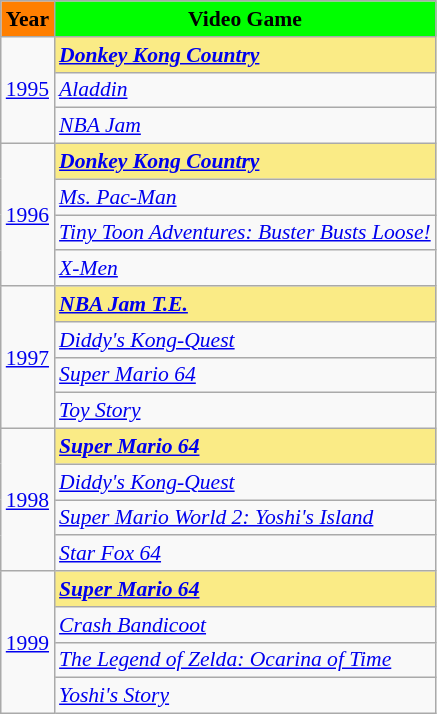<table class="wikitable" style="font-size:90%;">
<tr>
<th style="background:#FF7F00;">Year</th>
<th style="background:#00FF00;">Video Game</th>
</tr>
<tr>
<td rowspan="3"><a href='#'>1995</a></td>
<td style="background:#FAEB86;"><strong><em><a href='#'>Donkey Kong Country</a></em></strong> </td>
</tr>
<tr>
<td><em><a href='#'>Aladdin</a></em></td>
</tr>
<tr>
<td><em><a href='#'>NBA Jam</a></em></td>
</tr>
<tr>
<td rowspan="4"><a href='#'>1996</a></td>
<td style="background:#FAEB86;"><strong><em><a href='#'>Donkey Kong Country</a></em></strong> </td>
</tr>
<tr>
<td><em><a href='#'>Ms. Pac-Man</a></em></td>
</tr>
<tr>
<td><em><a href='#'>Tiny Toon Adventures: Buster Busts Loose!</a></em></td>
</tr>
<tr>
<td><em><a href='#'>X-Men</a></em></td>
</tr>
<tr>
<td rowspan="4"><a href='#'>1997</a></td>
<td style="background:#FAEB86;"><strong><em><a href='#'>NBA Jam T.E.</a></em></strong> </td>
</tr>
<tr>
<td><em><a href='#'>Diddy's Kong-Quest</a></em></td>
</tr>
<tr>
<td><em><a href='#'>Super Mario 64</a></em></td>
</tr>
<tr>
<td><em><a href='#'>Toy Story</a></em></td>
</tr>
<tr>
<td rowspan="4"><a href='#'>1998</a></td>
<td style="background:#FAEB86;"><strong><em><a href='#'>Super Mario 64</a></em></strong> </td>
</tr>
<tr>
<td><em><a href='#'>Diddy's Kong-Quest</a></em></td>
</tr>
<tr>
<td><em><a href='#'>Super Mario World 2: Yoshi's Island</a></em></td>
</tr>
<tr>
<td><em><a href='#'>Star Fox 64</a></em></td>
</tr>
<tr>
<td rowspan="4"><a href='#'>1999</a></td>
<td style="background:#FAEB86;"><strong><em><a href='#'>Super Mario 64</a></em></strong> </td>
</tr>
<tr>
<td><em><a href='#'>Crash Bandicoot</a></em></td>
</tr>
<tr>
<td><em><a href='#'>The Legend of Zelda: Ocarina of Time</a></em></td>
</tr>
<tr>
<td><em><a href='#'>Yoshi's Story</a></em></td>
</tr>
</table>
